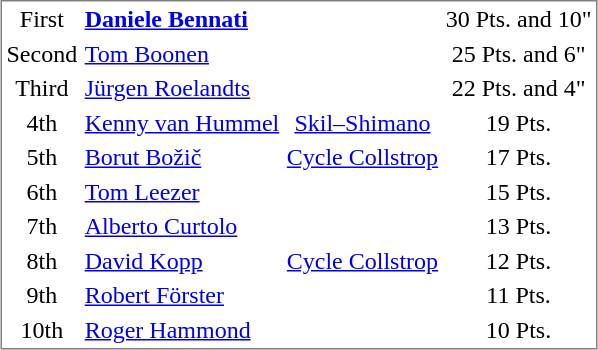<table style="border-style:solid;border-width:1px;border-color:#808080;margin-left:15px" cellspacing="1" cellpadding="2">
<tr ---- align="center">
<td>First</td>
<td align="left"><strong><a href='#'>Daniele Bennati</a></strong> </td>
<td></td>
<td>30 Pts. and 10"</td>
</tr>
<tr ---- align="center">
<td>Second</td>
<td align="left"><a href='#'>Tom Boonen</a> </td>
<td></td>
<td>25 Pts. and 6"</td>
</tr>
<tr ---- align="center">
<td>Third</td>
<td align="left"><a href='#'>Jürgen Roelandts</a> </td>
<td></td>
<td>22 Pts. and 4"</td>
</tr>
<tr ---- align="center">
<td>4th</td>
<td align="left"><a href='#'>Kenny van Hummel</a> </td>
<td><a href='#'>Skil–Shimano</a></td>
<td>19 Pts.</td>
</tr>
<tr ---- align="center">
<td>5th</td>
<td align="left"><a href='#'>Borut Božič</a> </td>
<td><a href='#'>Cycle Collstrop</a></td>
<td>17 Pts.</td>
</tr>
<tr ---- align="center">
<td>6th</td>
<td align="left"><a href='#'>Tom Leezer</a> </td>
<td></td>
<td>15 Pts.</td>
</tr>
<tr ---- align="center">
<td>7th</td>
<td align="left"><a href='#'>Alberto Curtolo</a> </td>
<td></td>
<td>13 Pts.</td>
</tr>
<tr ---- align="center">
<td>8th</td>
<td align="left"><a href='#'>David Kopp</a> </td>
<td><a href='#'>Cycle Collstrop</a></td>
<td>12 Pts.</td>
</tr>
<tr ---- align="center">
<td>9th</td>
<td align="left"><a href='#'>Robert Förster</a> </td>
<td></td>
<td>11 Pts.</td>
</tr>
<tr ---- align="center">
<td>10th</td>
<td align="left"><a href='#'>Roger Hammond</a> </td>
<td></td>
<td>10 Pts.</td>
</tr>
</table>
